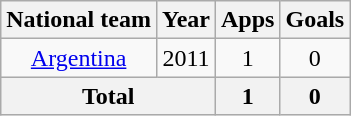<table class="wikitable" style="text-align:center">
<tr>
<th>National team</th>
<th>Year</th>
<th>Apps</th>
<th>Goals</th>
</tr>
<tr>
<td rowspan="1"><a href='#'>Argentina</a></td>
<td>2011</td>
<td>1</td>
<td>0</td>
</tr>
<tr>
<th colspan="2">Total</th>
<th>1</th>
<th>0</th>
</tr>
</table>
